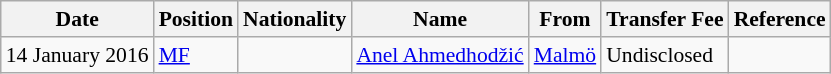<table class="wikitable"  style="text-align:left; font-size:90%; ">
<tr>
<th width:120px;">Date</th>
<th width:50px;">Position</th>
<th width:50px;">Nationality</th>
<th width:250px;">Name</th>
<th width:200px;">From</th>
<th width:120px;">Transfer Fee</th>
<th width:25px;">Reference</th>
</tr>
<tr>
<td>14 January 2016</td>
<td><a href='#'>MF</a></td>
<td></td>
<td><a href='#'>Anel Ahmedhodžić</a></td>
<td><a href='#'>Malmö</a></td>
<td>Undisclosed</td>
<td></td>
</tr>
</table>
